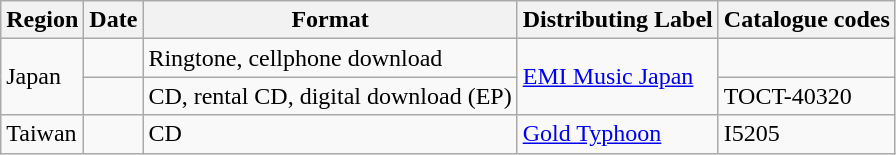<table class="wikitable">
<tr>
<th>Region</th>
<th>Date</th>
<th>Format</th>
<th>Distributing Label</th>
<th>Catalogue codes</th>
</tr>
<tr>
<td rowspan=2>Japan</td>
<td></td>
<td>Ringtone, cellphone download</td>
<td rowspan=2><a href='#'>EMI Music Japan</a></td>
<td></td>
</tr>
<tr>
<td></td>
<td>CD, rental CD, digital download (EP)</td>
<td>TOCT-40320</td>
</tr>
<tr>
<td>Taiwan</td>
<td></td>
<td>CD</td>
<td><a href='#'>Gold Typhoon</a></td>
<td>I5205</td>
</tr>
</table>
